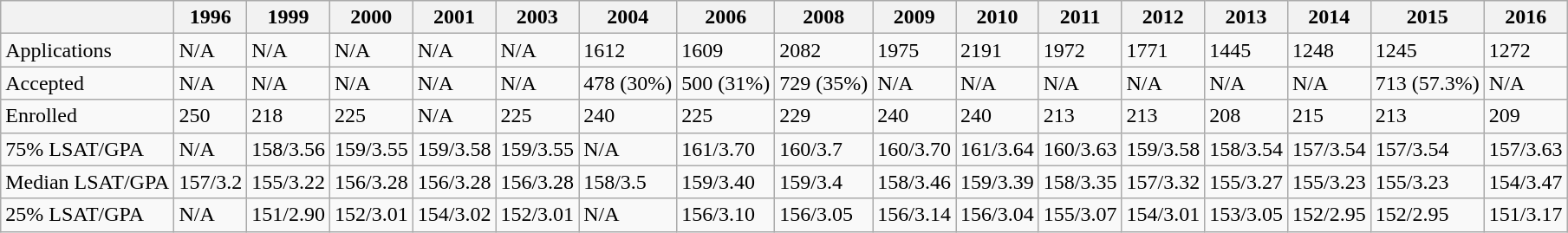<table class="wikitable" border="1">
<tr>
<th></th>
<th>1996</th>
<th>1999</th>
<th>2000</th>
<th>2001</th>
<th>2003</th>
<th>2004</th>
<th>2006</th>
<th>2008</th>
<th>2009</th>
<th>2010</th>
<th>2011</th>
<th>2012</th>
<th>2013</th>
<th>2014</th>
<th>2015</th>
<th>2016</th>
</tr>
<tr>
<td>Applications</td>
<td>N/A</td>
<td>N/A</td>
<td>N/A</td>
<td>N/A</td>
<td>N/A</td>
<td>1612</td>
<td>1609</td>
<td>2082</td>
<td>1975</td>
<td>2191</td>
<td>1972</td>
<td>1771</td>
<td>1445</td>
<td>1248</td>
<td>1245</td>
<td>1272</td>
</tr>
<tr>
<td>Accepted</td>
<td>N/A</td>
<td>N/A</td>
<td>N/A</td>
<td>N/A</td>
<td>N/A</td>
<td>478 (30%)</td>
<td>500 (31%)</td>
<td>729 (35%)</td>
<td>N/A</td>
<td>N/A</td>
<td>N/A</td>
<td>N/A</td>
<td>N/A</td>
<td>N/A</td>
<td>713 (57.3%)</td>
<td>N/A</td>
</tr>
<tr>
<td>Enrolled</td>
<td>250</td>
<td>218</td>
<td>225</td>
<td>N/A</td>
<td>225</td>
<td>240</td>
<td>225</td>
<td>229</td>
<td>240</td>
<td>240</td>
<td>213</td>
<td>213</td>
<td>208</td>
<td>215</td>
<td>213</td>
<td>209</td>
</tr>
<tr>
<td>75% LSAT/GPA</td>
<td>N/A</td>
<td>158/3.56</td>
<td>159/3.55</td>
<td>159/3.58</td>
<td>159/3.55</td>
<td>N/A</td>
<td>161/3.70</td>
<td>160/3.7</td>
<td>160/3.70</td>
<td>161/3.64</td>
<td>160/3.63</td>
<td>159/3.58</td>
<td>158/3.54</td>
<td>157/3.54</td>
<td>157/3.54</td>
<td>157/3.63</td>
</tr>
<tr>
<td>Median LSAT/GPA</td>
<td>157/3.2</td>
<td>155/3.22</td>
<td>156/3.28</td>
<td>156/3.28</td>
<td>156/3.28</td>
<td>158/3.5</td>
<td>159/3.40</td>
<td>159/3.4</td>
<td>158/3.46</td>
<td>159/3.39</td>
<td>158/3.35</td>
<td>157/3.32</td>
<td>155/3.27</td>
<td>155/3.23</td>
<td>155/3.23</td>
<td>154/3.47</td>
</tr>
<tr>
<td>25% LSAT/GPA</td>
<td>N/A</td>
<td>151/2.90</td>
<td>152/3.01</td>
<td>154/3.02</td>
<td>152/3.01</td>
<td>N/A</td>
<td>156/3.10</td>
<td>156/3.05</td>
<td>156/3.14</td>
<td>156/3.04</td>
<td>155/3.07</td>
<td>154/3.01</td>
<td>153/3.05</td>
<td>152/2.95</td>
<td>152/2.95</td>
<td>151/3.17</td>
</tr>
</table>
